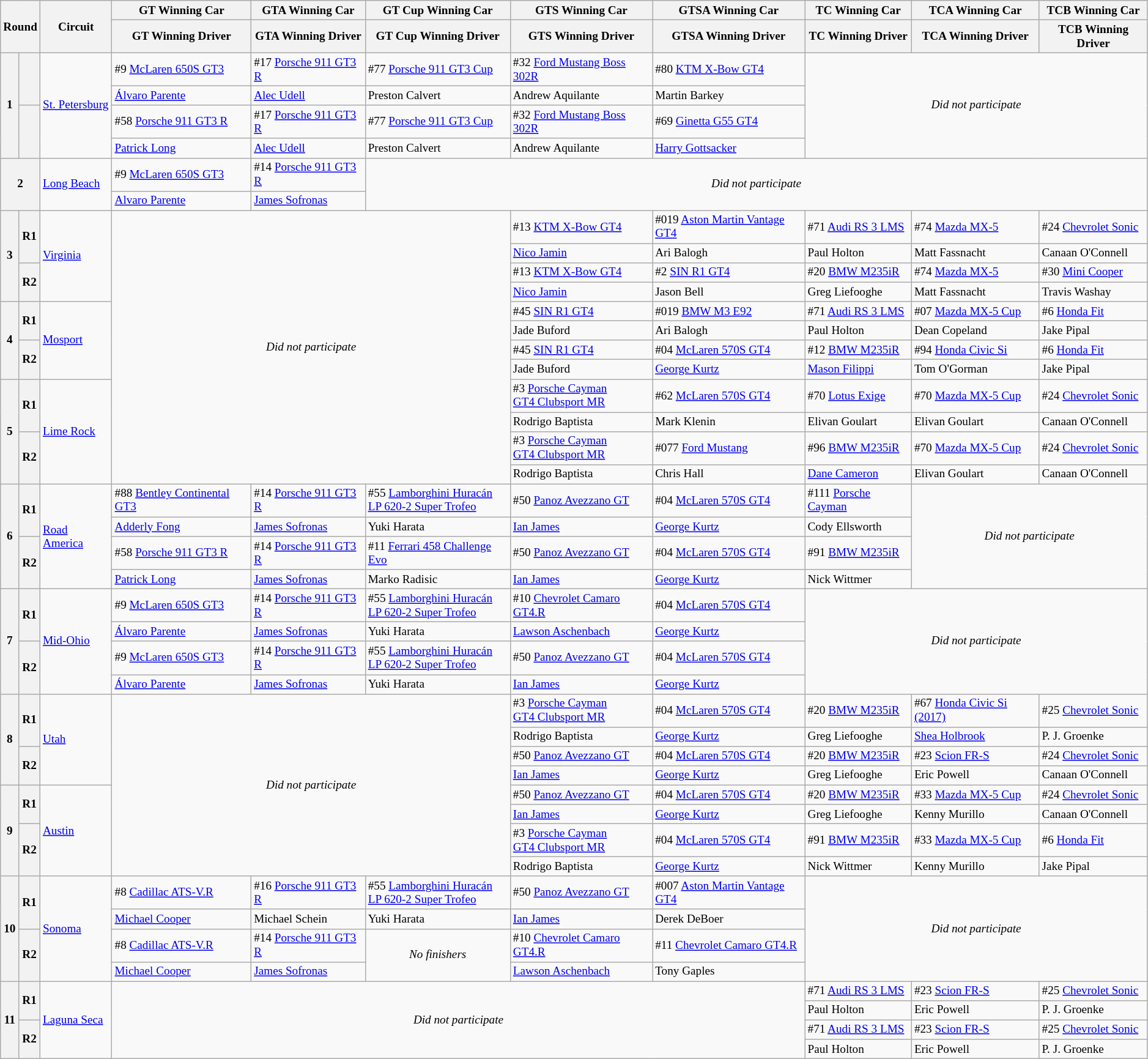<table class="wikitable" style="font-size: 80%;">
<tr>
<th rowspan=2 colspan=2>Round</th>
<th rowspan=2>Circuit</th>
<th>GT Winning Car</th>
<th>GTA Winning Car</th>
<th>GT Cup Winning Car</th>
<th>GTS Winning Car</th>
<th>GTSA Winning Car</th>
<th>TC Winning Car</th>
<th>TCA Winning Car</th>
<th>TCB Winning Car</th>
</tr>
<tr>
<th>GT Winning Driver</th>
<th>GTA Winning Driver</th>
<th>GT Cup Winning Driver</th>
<th>GTS Winning Driver</th>
<th>GTSA Winning Driver</th>
<th>TC Winning Driver</th>
<th>TCA Winning Driver</th>
<th>TCB Winning Driver</th>
</tr>
<tr>
<th rowspan=4>1</th>
<th rowspan=2></th>
<td rowspan=4><a href='#'>St. Petersburg</a></td>
<td>#9 <a href='#'>McLaren 650S GT3</a></td>
<td>#17 <a href='#'>Porsche 911 GT3 R</a></td>
<td>#77 <a href='#'>Porsche 911 GT3 Cup</a></td>
<td>#32 <a href='#'>Ford Mustang Boss 302R</a></td>
<td>#80 <a href='#'>KTM X-Bow GT4</a></td>
<td rowspan=4 colspan=3 align=center><em>Did not participate</em></td>
</tr>
<tr>
<td> <a href='#'>Álvaro Parente</a></td>
<td> <a href='#'>Alec Udell</a></td>
<td> Preston Calvert</td>
<td> Andrew Aquilante</td>
<td> Martin Barkey</td>
</tr>
<tr>
<th rowspan=2></th>
<td>#58 <a href='#'>Porsche 911 GT3 R</a></td>
<td>#17 <a href='#'>Porsche 911 GT3 R</a></td>
<td>#77 <a href='#'>Porsche 911 GT3 Cup</a></td>
<td>#32 <a href='#'>Ford Mustang Boss 302R</a></td>
<td>#69 <a href='#'>Ginetta G55 GT4</a></td>
</tr>
<tr>
<td> <a href='#'>Patrick Long</a></td>
<td> <a href='#'>Alec Udell</a></td>
<td> Preston Calvert</td>
<td> Andrew Aquilante</td>
<td> <a href='#'>Harry Gottsacker</a></td>
</tr>
<tr>
<th colspan=2 rowspan=2>2</th>
<td rowspan=2><a href='#'>Long Beach</a></td>
<td>#9 <a href='#'>McLaren 650S GT3</a></td>
<td>#14 <a href='#'>Porsche 911 GT3 R</a></td>
<td rowspan=2 colspan=6 align=center><em>Did not participate</em></td>
</tr>
<tr>
<td> <a href='#'>Alvaro Parente</a></td>
<td> <a href='#'>James Sofronas</a></td>
</tr>
<tr>
<th rowspan=4>3</th>
<th rowspan=2>R1</th>
<td rowspan=4><a href='#'>Virginia</a></td>
<td rowspan=12 colspan=3 align=center><em>Did not participate</em></td>
<td>#13 <a href='#'>KTM X-Bow GT4</a></td>
<td>#019 <a href='#'>Aston Martin Vantage GT4</a></td>
<td>#71 <a href='#'>Audi RS 3 LMS</a></td>
<td>#74 <a href='#'>Mazda MX-5</a></td>
<td>#24 <a href='#'>Chevrolet Sonic</a></td>
</tr>
<tr>
<td> <a href='#'>Nico Jamin</a></td>
<td> Ari Balogh</td>
<td> Paul Holton</td>
<td> Matt Fassnacht</td>
<td> Canaan O'Connell</td>
</tr>
<tr>
<th rowspan=2>R2</th>
<td>#13 <a href='#'>KTM X-Bow GT4</a></td>
<td>#2 <a href='#'>SIN R1 GT4</a></td>
<td>#20 <a href='#'>BMW M235iR</a></td>
<td>#74 <a href='#'>Mazda MX-5</a></td>
<td>#30 <a href='#'>Mini Cooper</a></td>
</tr>
<tr>
<td> <a href='#'>Nico Jamin</a></td>
<td> Jason Bell</td>
<td> Greg Liefooghe</td>
<td> Matt Fassnacht</td>
<td> Travis Washay</td>
</tr>
<tr>
<th rowspan=4>4</th>
<th rowspan=2>R1</th>
<td rowspan=4><a href='#'>Mosport</a></td>
<td>#45 <a href='#'>SIN R1 GT4</a></td>
<td>#019 <a href='#'>BMW M3 E92</a></td>
<td>#71 <a href='#'>Audi RS 3 LMS</a></td>
<td>#07 <a href='#'>Mazda MX-5 Cup</a></td>
<td>#6 <a href='#'>Honda Fit</a></td>
</tr>
<tr>
<td> Jade Buford</td>
<td> Ari Balogh</td>
<td> Paul Holton</td>
<td> Dean Copeland</td>
<td> Jake Pipal</td>
</tr>
<tr>
<th rowspan=2>R2</th>
<td>#45 <a href='#'>SIN R1 GT4</a></td>
<td>#04 <a href='#'>McLaren 570S GT4</a></td>
<td>#12 <a href='#'>BMW M235iR</a></td>
<td>#94 <a href='#'>Honda Civic Si</a></td>
<td>#6 <a href='#'>Honda Fit</a></td>
</tr>
<tr>
<td> Jade Buford</td>
<td> <a href='#'>George Kurtz</a></td>
<td> <a href='#'>Mason Filippi</a></td>
<td> Tom O'Gorman</td>
<td> Jake Pipal</td>
</tr>
<tr>
<th rowspan=4>5</th>
<th rowspan=2>R1</th>
<td rowspan=4><a href='#'>Lime Rock</a></td>
<td>#3 <a href='#'>Porsche Cayman<br>GT4 Clubsport MR</a></td>
<td>#62 <a href='#'>McLaren 570S GT4</a></td>
<td>#70 <a href='#'>Lotus Exige</a></td>
<td>#70 <a href='#'>Mazda MX-5 Cup</a></td>
<td>#24 <a href='#'>Chevrolet Sonic</a></td>
</tr>
<tr>
<td> Rodrigo Baptista</td>
<td> Mark Klenin</td>
<td> Elivan Goulart</td>
<td> Elivan Goulart</td>
<td> Canaan O'Connell</td>
</tr>
<tr>
<th rowspan=2>R2</th>
<td>#3 <a href='#'>Porsche Cayman<br>GT4 Clubsport MR</a></td>
<td>#077 <a href='#'>Ford Mustang</a></td>
<td>#96 <a href='#'>BMW M235iR</a></td>
<td>#70 <a href='#'>Mazda MX-5 Cup</a></td>
<td>#24 <a href='#'>Chevrolet Sonic</a></td>
</tr>
<tr>
<td> Rodrigo Baptista</td>
<td> Chris Hall</td>
<td> <a href='#'>Dane Cameron</a></td>
<td> Elivan Goulart</td>
<td> Canaan O'Connell</td>
</tr>
<tr>
<th rowspan=4>6</th>
<th rowspan=2>R1</th>
<td rowspan=4><a href='#'>Road America</a></td>
<td>#88 <a href='#'>Bentley Continental GT3</a></td>
<td>#14 <a href='#'>Porsche 911 GT3 R</a></td>
<td>#55 <a href='#'>Lamborghini Huracán<br>LP 620-2 Super Trofeo</a></td>
<td>#50 <a href='#'>Panoz Avezzano GT</a></td>
<td>#04 <a href='#'>McLaren 570S GT4</a></td>
<td>#111 <a href='#'>Porsche Cayman</a></td>
<td rowspan=4 colspan=2 align=center><em>Did not participate</em></td>
</tr>
<tr>
<td> <a href='#'>Adderly Fong</a></td>
<td> <a href='#'>James Sofronas</a></td>
<td> Yuki Harata</td>
<td> <a href='#'>Ian James</a></td>
<td> <a href='#'>George Kurtz</a></td>
<td> Cody Ellsworth</td>
</tr>
<tr>
<th rowspan=2>R2</th>
<td>#58 <a href='#'>Porsche 911 GT3 R</a></td>
<td>#14 <a href='#'>Porsche 911 GT3 R</a></td>
<td>#11 <a href='#'>Ferrari 458 Challenge Evo</a></td>
<td>#50 <a href='#'>Panoz Avezzano GT</a></td>
<td>#04 <a href='#'>McLaren 570S GT4</a></td>
<td>#91 <a href='#'>BMW M235iR</a></td>
</tr>
<tr>
<td> <a href='#'>Patrick Long</a></td>
<td> <a href='#'>James Sofronas</a></td>
<td> Marko Radisic</td>
<td> <a href='#'>Ian James</a></td>
<td> <a href='#'>George Kurtz</a></td>
<td> Nick Wittmer</td>
</tr>
<tr>
<th rowspan=4>7</th>
<th rowspan=2>R1</th>
<td rowspan=4><a href='#'>Mid-Ohio</a></td>
<td>#9 <a href='#'>McLaren 650S GT3</a></td>
<td>#14 <a href='#'>Porsche 911 GT3 R</a></td>
<td>#55 <a href='#'>Lamborghini Huracán<br>LP 620-2 Super Trofeo</a></td>
<td>#10 <a href='#'>Chevrolet Camaro GT4.R</a></td>
<td>#04 <a href='#'>McLaren 570S GT4</a></td>
<td rowspan=4 colspan=3 align=center><em>Did not participate</em></td>
</tr>
<tr>
<td> <a href='#'>Álvaro Parente</a></td>
<td> <a href='#'>James Sofronas</a></td>
<td> Yuki Harata</td>
<td> <a href='#'>Lawson Aschenbach</a></td>
<td> <a href='#'>George Kurtz</a></td>
</tr>
<tr>
<th rowspan=2>R2</th>
<td>#9 <a href='#'>McLaren 650S GT3</a></td>
<td>#14 <a href='#'>Porsche 911 GT3 R</a></td>
<td>#55 <a href='#'>Lamborghini Huracán<br>LP 620-2 Super Trofeo</a></td>
<td>#50 <a href='#'>Panoz Avezzano GT</a></td>
<td>#04 <a href='#'>McLaren 570S GT4</a></td>
</tr>
<tr>
<td> <a href='#'>Álvaro Parente</a></td>
<td> <a href='#'>James Sofronas</a></td>
<td> Yuki Harata</td>
<td> <a href='#'>Ian James</a></td>
<td> <a href='#'>George Kurtz</a></td>
</tr>
<tr>
<th rowspan=4>8</th>
<th rowspan=2>R1</th>
<td rowspan=4><a href='#'>Utah</a></td>
<td rowspan=8 colspan=3 align=center><em>Did not participate</em></td>
<td>#3 <a href='#'>Porsche Cayman<br>GT4 Clubsport MR</a></td>
<td>#04 <a href='#'>McLaren 570S GT4</a></td>
<td>#20 <a href='#'>BMW M235iR</a></td>
<td>#67 <a href='#'>Honda Civic Si (2017)</a></td>
<td>#25 <a href='#'>Chevrolet Sonic</a></td>
</tr>
<tr>
<td> Rodrigo Baptista</td>
<td> <a href='#'>George Kurtz</a></td>
<td> Greg Liefooghe</td>
<td> <a href='#'>Shea Holbrook</a></td>
<td> P. J. Groenke</td>
</tr>
<tr>
<th rowspan=2>R2</th>
<td>#50 <a href='#'>Panoz Avezzano GT</a></td>
<td>#04 <a href='#'>McLaren 570S GT4</a></td>
<td>#20 <a href='#'>BMW M235iR</a></td>
<td>#23 <a href='#'>Scion FR-S</a></td>
<td>#24 <a href='#'>Chevrolet Sonic</a></td>
</tr>
<tr>
<td> <a href='#'>Ian James</a></td>
<td> <a href='#'>George Kurtz</a></td>
<td> Greg Liefooghe</td>
<td> Eric Powell</td>
<td> Canaan O'Connell</td>
</tr>
<tr>
<th rowspan=4>9</th>
<th rowspan=2>R1</th>
<td rowspan=4><a href='#'>Austin</a></td>
<td>#50 <a href='#'>Panoz Avezzano GT</a></td>
<td>#04 <a href='#'>McLaren 570S GT4</a></td>
<td>#20 <a href='#'>BMW M235iR</a></td>
<td>#33 <a href='#'>Mazda MX-5 Cup</a></td>
<td>#24 <a href='#'>Chevrolet Sonic</a></td>
</tr>
<tr>
<td> <a href='#'>Ian James</a></td>
<td> <a href='#'>George Kurtz</a></td>
<td> Greg Liefooghe</td>
<td> Kenny Murillo</td>
<td> Canaan O'Connell</td>
</tr>
<tr>
<th rowspan=2>R2</th>
<td>#3 <a href='#'>Porsche Cayman<br>GT4 Clubsport MR</a></td>
<td>#04 <a href='#'>McLaren 570S GT4</a></td>
<td>#91 <a href='#'>BMW M235iR</a></td>
<td>#33 <a href='#'>Mazda MX-5 Cup</a></td>
<td>#6 <a href='#'>Honda Fit</a></td>
</tr>
<tr>
<td> Rodrigo Baptista</td>
<td> <a href='#'>George Kurtz</a></td>
<td> Nick Wittmer</td>
<td> Kenny Murillo</td>
<td> Jake Pipal</td>
</tr>
<tr>
<th rowspan=4>10</th>
<th rowspan=2>R1</th>
<td rowspan=4><a href='#'>Sonoma</a></td>
<td>#8  <a href='#'>Cadillac ATS-V.R</a></td>
<td>#16 <a href='#'>Porsche 911 GT3 R</a></td>
<td>#55 <a href='#'>Lamborghini Huracán<br>LP 620-2 Super Trofeo</a></td>
<td>#50 <a href='#'>Panoz Avezzano GT</a></td>
<td>#007 <a href='#'>Aston Martin Vantage GT4</a></td>
<td rowspan=4 colspan=3 align=center><em>Did not participate</em></td>
</tr>
<tr>
<td> <a href='#'>Michael Cooper</a></td>
<td> Michael Schein</td>
<td> Yuki Harata</td>
<td> <a href='#'>Ian James</a></td>
<td> Derek DeBoer</td>
</tr>
<tr>
<th rowspan=2>R2</th>
<td>#8  <a href='#'>Cadillac ATS-V.R</a></td>
<td>#14 <a href='#'>Porsche 911 GT3 R</a></td>
<td rowspan=2 align=center><em>No finishers</em></td>
<td>#10 <a href='#'>Chevrolet Camaro GT4.R</a></td>
<td>#11 <a href='#'>Chevrolet Camaro GT4.R</a></td>
</tr>
<tr>
<td> <a href='#'>Michael Cooper</a></td>
<td> <a href='#'>James Sofronas</a></td>
<td> <a href='#'>Lawson Aschenbach</a></td>
<td> Tony Gaples</td>
</tr>
<tr>
<th rowspan=4>11</th>
<th rowspan=2>R1</th>
<td rowspan=4><a href='#'>Laguna Seca</a></td>
<td rowspan=4 colspan=5 align=center><em>Did not participate</em></td>
<td>#71 <a href='#'>Audi RS 3 LMS</a></td>
<td>#23 <a href='#'>Scion FR-S</a></td>
<td>#25 <a href='#'>Chevrolet Sonic</a></td>
</tr>
<tr>
<td> Paul Holton</td>
<td> Eric Powell</td>
<td> P. J. Groenke</td>
</tr>
<tr>
<th rowspan=2>R2</th>
<td>#71 <a href='#'>Audi RS 3 LMS</a></td>
<td>#23 <a href='#'>Scion FR-S</a></td>
<td>#25 <a href='#'>Chevrolet Sonic</a></td>
</tr>
<tr>
<td> Paul Holton</td>
<td> Eric Powell</td>
<td> P. J. Groenke</td>
</tr>
</table>
